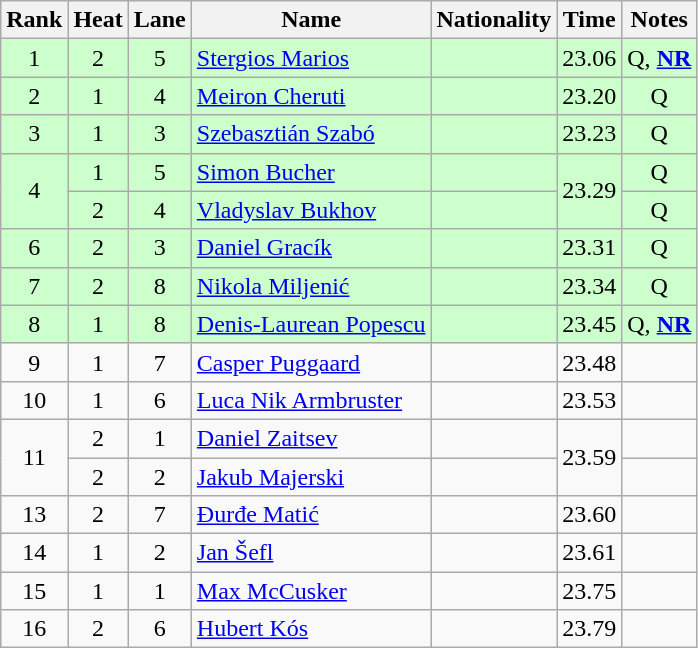<table class="wikitable sortable" style="text-align:center">
<tr>
<th>Rank</th>
<th>Heat</th>
<th>Lane</th>
<th>Name</th>
<th>Nationality</th>
<th>Time</th>
<th>Notes</th>
</tr>
<tr bgcolor=ccffcc>
<td>1</td>
<td>2</td>
<td>5</td>
<td align=left><a href='#'>Stergios Marios</a></td>
<td align=left></td>
<td>23.06</td>
<td>Q, <strong><a href='#'>NR</a></strong></td>
</tr>
<tr bgcolor=ccffcc>
<td>2</td>
<td>1</td>
<td>4</td>
<td align=left><a href='#'>Meiron Cheruti</a></td>
<td align=left></td>
<td>23.20</td>
<td>Q</td>
</tr>
<tr bgcolor=ccffcc>
<td>3</td>
<td>1</td>
<td>3</td>
<td align=left><a href='#'>Szebasztián Szabó</a></td>
<td align=left></td>
<td>23.23</td>
<td>Q</td>
</tr>
<tr bgcolor=ccffcc>
<td rowspan=2>4</td>
<td>1</td>
<td>5</td>
<td align=left><a href='#'>Simon Bucher</a></td>
<td align=left></td>
<td rowspan=2>23.29</td>
<td>Q</td>
</tr>
<tr bgcolor=ccffcc>
<td>2</td>
<td>4</td>
<td align=left><a href='#'>Vladyslav Bukhov</a></td>
<td align=left></td>
<td>Q</td>
</tr>
<tr bgcolor=ccffcc>
<td>6</td>
<td>2</td>
<td>3</td>
<td align=left><a href='#'>Daniel Gracík</a></td>
<td align=left></td>
<td>23.31</td>
<td>Q</td>
</tr>
<tr bgcolor=ccffcc>
<td>7</td>
<td>2</td>
<td>8</td>
<td align=left><a href='#'>Nikola Miljenić</a></td>
<td align=left></td>
<td>23.34</td>
<td>Q</td>
</tr>
<tr bgcolor=ccffcc>
<td>8</td>
<td>1</td>
<td>8</td>
<td align=left><a href='#'>Denis-Laurean Popescu</a></td>
<td align=left></td>
<td>23.45</td>
<td>Q, <strong><a href='#'>NR</a></strong></td>
</tr>
<tr>
<td>9</td>
<td>1</td>
<td>7</td>
<td align=left><a href='#'>Casper Puggaard</a></td>
<td align=left></td>
<td>23.48</td>
<td></td>
</tr>
<tr>
<td>10</td>
<td>1</td>
<td>6</td>
<td align=left><a href='#'>Luca Nik Armbruster</a></td>
<td align=left></td>
<td>23.53</td>
<td></td>
</tr>
<tr>
<td rowspan=2>11</td>
<td>2</td>
<td>1</td>
<td align=left><a href='#'>Daniel Zaitsev</a></td>
<td align=left></td>
<td rowspan=2>23.59</td>
<td></td>
</tr>
<tr>
<td>2</td>
<td>2</td>
<td align=left><a href='#'>Jakub Majerski</a></td>
<td align=left></td>
<td></td>
</tr>
<tr>
<td>13</td>
<td>2</td>
<td>7</td>
<td align=left><a href='#'>Đurđe Matić</a></td>
<td align=left></td>
<td>23.60</td>
<td></td>
</tr>
<tr>
<td>14</td>
<td>1</td>
<td>2</td>
<td align=left><a href='#'>Jan Šefl</a></td>
<td align=left></td>
<td>23.61</td>
<td></td>
</tr>
<tr>
<td>15</td>
<td>1</td>
<td>1</td>
<td align=left><a href='#'>Max McCusker</a></td>
<td align=left></td>
<td>23.75</td>
<td></td>
</tr>
<tr>
<td>16</td>
<td>2</td>
<td>6</td>
<td align=left><a href='#'>Hubert Kós</a></td>
<td align=left></td>
<td>23.79</td>
<td></td>
</tr>
</table>
